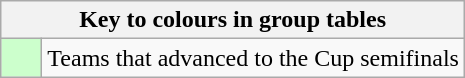<table class="wikitable" style="text-align: center;">
<tr>
<th colspan=2>Key to colours in group tables</th>
</tr>
<tr>
<td style="background:#cfc; width:20px;"></td>
<td align=left>Teams that advanced to the Cup semifinals</td>
</tr>
</table>
